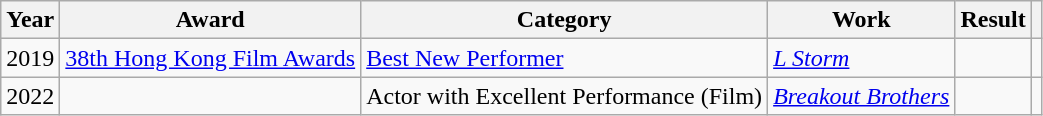<table class="wikitable plainrowheaders">
<tr>
<th>Year</th>
<th>Award</th>
<th>Category</th>
<th>Work</th>
<th>Result</th>
<th></th>
</tr>
<tr>
<td>2019</td>
<td><a href='#'>38th Hong Kong Film Awards</a></td>
<td><a href='#'>Best New Performer</a></td>
<td><em><a href='#'>L Storm</a></em></td>
<td></td>
<td></td>
</tr>
<tr>
<td>2022</td>
<td></td>
<td>Actor with Excellent Performance (Film)</td>
<td><em><a href='#'>Breakout Brothers</a></em></td>
<td></td>
<td></td>
</tr>
</table>
